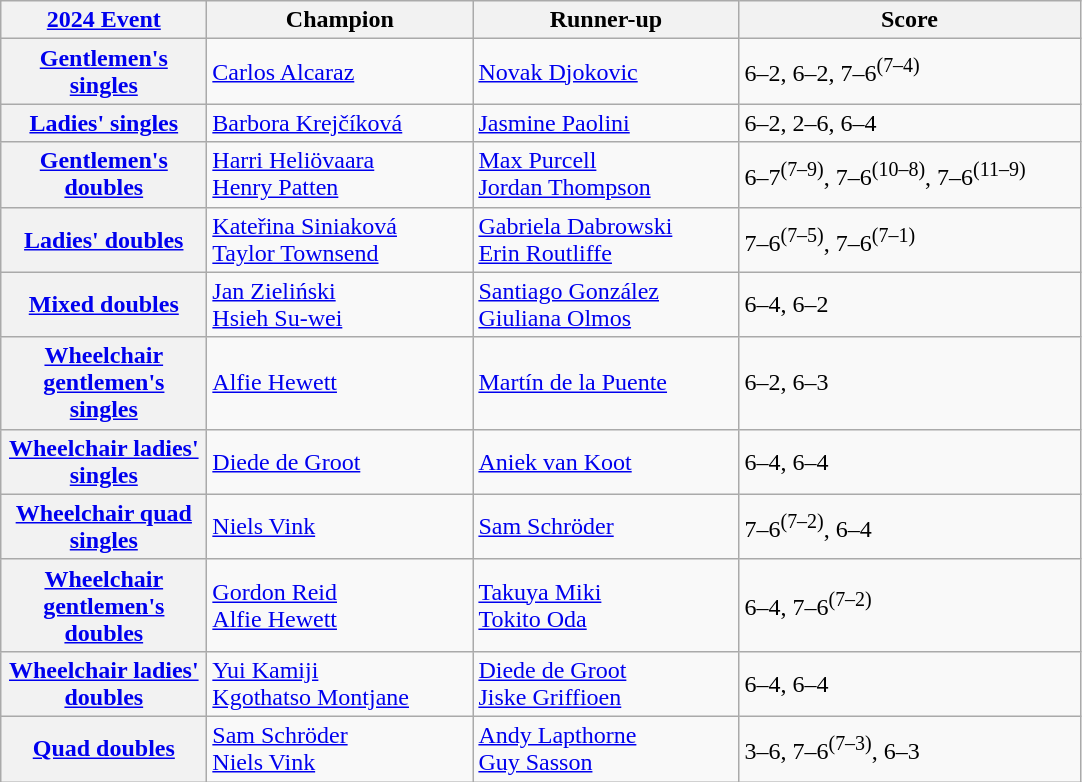<table class="wikitable plainrowheaders nowrap">
<tr>
<th width=130><a href='#'>2024 Event</a></th>
<th width=170>Champion</th>
<th width=170>Runner-up</th>
<th width=220>Score</th>
</tr>
<tr>
<th scope="row"><a href='#'>Gentlemen's singles</a></th>
<td> <a href='#'>Carlos Alcaraz</a></td>
<td> <a href='#'>Novak Djokovic</a></td>
<td>6–2, 6–2, 7–6<sup>(7–4)</sup></td>
</tr>
<tr>
<th scope="row"><a href='#'>Ladies' singles</a></th>
<td> <a href='#'>Barbora Krejčíková</a></td>
<td> <a href='#'>Jasmine Paolini</a></td>
<td>6–2, 2–6, 6–4</td>
</tr>
<tr>
<th scope="row"><a href='#'>Gentlemen's doubles</a></th>
<td> <a href='#'>Harri Heliövaara</a> <br>  <a href='#'>Henry Patten</a></td>
<td> <a href='#'>Max Purcell</a> <br>  <a href='#'>Jordan Thompson</a></td>
<td>6–7<sup>(7–9)</sup>, 7–6<sup>(10–8)</sup>, 7–6<sup>(11–9)</sup></td>
</tr>
<tr>
<th scope="row"><a href='#'>Ladies' doubles</a></th>
<td> <a href='#'>Kateřina Siniaková</a> <br>  <a href='#'>Taylor Townsend</a></td>
<td> <a href='#'>Gabriela Dabrowski</a> <br>  <a href='#'>Erin Routliffe</a></td>
<td>7–6<sup>(7–5)</sup>, 7–6<sup>(7–1)</sup></td>
</tr>
<tr>
<th scope="row"><a href='#'>Mixed doubles</a></th>
<td> <a href='#'>Jan Zieliński</a> <br>  <a href='#'>Hsieh Su-wei</a></td>
<td> <a href='#'>Santiago González</a> <br>  <a href='#'>Giuliana Olmos</a></td>
<td>6–4, 6–2</td>
</tr>
<tr>
<th scope="row"><a href='#'>Wheelchair gentlemen's singles</a></th>
<td> <a href='#'>Alfie Hewett</a></td>
<td> <a href='#'>Martín de la Puente</a></td>
<td>6–2, 6–3</td>
</tr>
<tr>
<th scope="row"><a href='#'>Wheelchair ladies' singles</a></th>
<td> <a href='#'>Diede de Groot</a></td>
<td> <a href='#'>Aniek van Koot</a></td>
<td>6–4, 6–4</td>
</tr>
<tr>
<th scope="row"><a href='#'>Wheelchair quad singles</a></th>
<td> <a href='#'>Niels Vink</a></td>
<td> <a href='#'>Sam Schröder</a></td>
<td>7–6<sup>(7–2)</sup>, 6–4</td>
</tr>
<tr>
<th scope="row"><a href='#'>Wheelchair gentlemen's doubles</a></th>
<td> <a href='#'>Gordon Reid</a> <br>  <a href='#'>Alfie Hewett</a></td>
<td> <a href='#'>Takuya Miki</a> <br> <a href='#'>Tokito Oda</a></td>
<td>6–4, 7–6<sup>(7–2)</sup></td>
</tr>
<tr>
<th scope="row"><a href='#'>Wheelchair ladies' doubles</a></th>
<td> <a href='#'>Yui Kamiji</a> <br>  <a href='#'>Kgothatso Montjane</a></td>
<td> <a href='#'>Diede de Groot</a> <br>  <a href='#'>Jiske Griffioen</a></td>
<td>6–4, 6–4</td>
</tr>
<tr>
<th scope="row"><a href='#'>Quad doubles</a></th>
<td> <a href='#'>Sam Schröder</a>   <br>  <a href='#'>Niels Vink</a></td>
<td> <a href='#'>Andy Lapthorne</a> <br>  <a href='#'>Guy Sasson</a></td>
<td>3–6, 7–6<sup>(7–3)</sup>, 6–3</td>
</tr>
</table>
